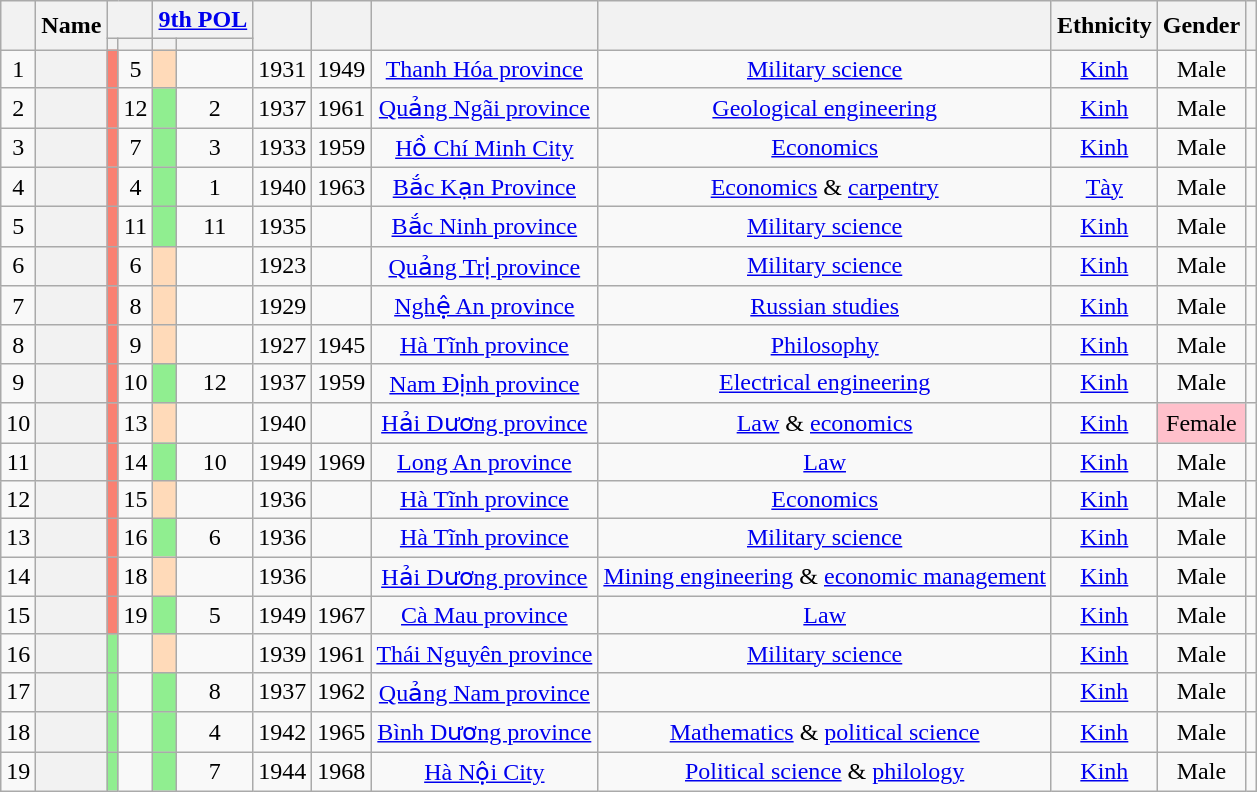<table class="wikitable sortable" style=text-align:center>
<tr>
<th Rowspan="2"></th>
<th Rowspan="2">Name</th>
<th colspan="2" unsortable></th>
<th colspan="2" unsortable><a href='#'>9th POL</a></th>
<th Rowspan="2"></th>
<th Rowspan="2"></th>
<th Rowspan="2"></th>
<th Rowspan="2"></th>
<th Rowspan="2">Ethnicity</th>
<th Rowspan="2">Gender</th>
<th Rowspan="2"  scope="col" class="unsortable"></th>
</tr>
<tr>
<th></th>
<th></th>
<th></th>
<th></th>
</tr>
<tr>
<td>1</td>
<th align="center" scope="row" style="font-weight:normal;"></th>
<td bgcolor = Salmon></td>
<td>5</td>
<td bgcolor = PeachPuff></td>
<td></td>
<td>1931</td>
<td>1949</td>
<td><a href='#'>Thanh Hóa province</a></td>
<td><a href='#'>Military science</a></td>
<td><a href='#'>Kinh</a></td>
<td>Male</td>
<td></td>
</tr>
<tr>
<td>2</td>
<th align="center" scope="row" style="font-weight:normal;"></th>
<td bgcolor = Salmon></td>
<td>12</td>
<td bgcolor = LightGreen></td>
<td>2</td>
<td>1937</td>
<td>1961</td>
<td><a href='#'>Quảng Ngãi province</a></td>
<td><a href='#'>Geological engineering</a></td>
<td><a href='#'>Kinh</a></td>
<td>Male</td>
<td></td>
</tr>
<tr>
<td>3</td>
<th align="center" scope="row" style="font-weight:normal;"></th>
<td bgcolor = Salmon></td>
<td>7</td>
<td bgcolor = LightGreen></td>
<td>3</td>
<td>1933</td>
<td>1959</td>
<td><a href='#'>Hồ Chí Minh City</a></td>
<td><a href='#'>Economics</a></td>
<td><a href='#'>Kinh</a></td>
<td>Male</td>
<td></td>
</tr>
<tr>
<td>4</td>
<th align="center" scope="row" style="font-weight:normal;"></th>
<td bgcolor = Salmon></td>
<td>4</td>
<td bgcolor = LightGreen></td>
<td>1</td>
<td>1940</td>
<td>1963</td>
<td><a href='#'>Bắc Kạn Province</a></td>
<td><a href='#'>Economics</a> & <a href='#'>carpentry</a></td>
<td><a href='#'>Tày</a></td>
<td>Male</td>
<td></td>
</tr>
<tr>
<td>5</td>
<th align="center" scope="row" style="font-weight:normal;"></th>
<td bgcolor = Salmon></td>
<td>11</td>
<td bgcolor = LightGreen></td>
<td>11</td>
<td>1935</td>
<td></td>
<td><a href='#'>Bắc Ninh province</a></td>
<td><a href='#'>Military science</a></td>
<td><a href='#'>Kinh</a></td>
<td>Male</td>
<td></td>
</tr>
<tr>
<td>6</td>
<th align="center" scope="row" style="font-weight:normal;"></th>
<td bgcolor = Salmon></td>
<td>6</td>
<td bgcolor = PeachPuff></td>
<td></td>
<td>1923</td>
<td></td>
<td><a href='#'>Quảng Trị province</a></td>
<td><a href='#'>Military science</a></td>
<td><a href='#'>Kinh</a></td>
<td>Male</td>
<td></td>
</tr>
<tr>
<td>7</td>
<th align="center" scope="row" style="font-weight:normal;"></th>
<td bgcolor = Salmon></td>
<td>8</td>
<td bgcolor = PeachPuff></td>
<td></td>
<td>1929</td>
<td></td>
<td><a href='#'>Nghệ An province</a></td>
<td><a href='#'>Russian studies</a></td>
<td><a href='#'>Kinh</a></td>
<td>Male</td>
<td></td>
</tr>
<tr>
<td>8</td>
<th align="center" scope="row" style="font-weight:normal;"></th>
<td bgcolor = Salmon></td>
<td>9</td>
<td bgcolor = PeachPuff></td>
<td></td>
<td>1927</td>
<td>1945</td>
<td><a href='#'>Hà Tĩnh province</a></td>
<td><a href='#'>Philosophy</a></td>
<td><a href='#'>Kinh</a></td>
<td>Male</td>
<td></td>
</tr>
<tr>
<td>9</td>
<th align="center" scope="row" style="font-weight:normal;"></th>
<td bgcolor = Salmon></td>
<td>10</td>
<td bgcolor = LightGreen></td>
<td>12</td>
<td>1937</td>
<td>1959</td>
<td><a href='#'>Nam Định province</a></td>
<td><a href='#'>Electrical engineering</a></td>
<td><a href='#'>Kinh</a></td>
<td>Male</td>
<td></td>
</tr>
<tr>
<td>10</td>
<th align="center" scope="row" style="font-weight:normal;"></th>
<td bgcolor = Salmon></td>
<td>13</td>
<td bgcolor = PeachPuff></td>
<td></td>
<td>1940</td>
<td></td>
<td><a href='#'>Hải Dương province</a></td>
<td><a href='#'>Law</a> & <a href='#'>economics</a></td>
<td><a href='#'>Kinh</a></td>
<td style="background: Pink">Female</td>
<td></td>
</tr>
<tr>
<td>11</td>
<th align="center" scope="row" style="font-weight:normal;"></th>
<td bgcolor = Salmon></td>
<td>14</td>
<td bgcolor = LightGreen></td>
<td>10</td>
<td>1949</td>
<td>1969</td>
<td><a href='#'>Long An province</a></td>
<td><a href='#'>Law</a></td>
<td><a href='#'>Kinh</a></td>
<td>Male</td>
<td></td>
</tr>
<tr>
<td>12</td>
<th align="center" scope="row" style="font-weight:normal;"></th>
<td bgcolor = Salmon></td>
<td>15</td>
<td bgcolor = PeachPuff></td>
<td></td>
<td>1936</td>
<td></td>
<td><a href='#'>Hà Tĩnh province</a></td>
<td><a href='#'>Economics</a></td>
<td><a href='#'>Kinh</a></td>
<td>Male</td>
<td></td>
</tr>
<tr>
<td>13</td>
<th align="center" scope="row" style="font-weight:normal;"></th>
<td bgcolor = Salmon></td>
<td>16</td>
<td bgcolor = LightGreen></td>
<td>6</td>
<td>1936</td>
<td></td>
<td><a href='#'>Hà Tĩnh province</a></td>
<td><a href='#'>Military science</a></td>
<td><a href='#'>Kinh</a></td>
<td>Male</td>
<td></td>
</tr>
<tr>
<td>14</td>
<th align="center" scope="row" style="font-weight:normal;"></th>
<td bgcolor = Salmon></td>
<td>18</td>
<td bgcolor = PeachPuff></td>
<td></td>
<td>1936</td>
<td></td>
<td><a href='#'>Hải Dương province</a></td>
<td><a href='#'>Mining engineering</a> & <a href='#'>economic management</a></td>
<td><a href='#'>Kinh</a></td>
<td>Male</td>
<td></td>
</tr>
<tr>
<td>15</td>
<th align="center" scope="row" style="font-weight:normal;"></th>
<td bgcolor = Salmon></td>
<td>19</td>
<td bgcolor = LightGreen></td>
<td>5</td>
<td>1949</td>
<td>1967</td>
<td><a href='#'>Cà Mau province</a></td>
<td><a href='#'>Law</a></td>
<td><a href='#'>Kinh</a></td>
<td>Male</td>
<td></td>
</tr>
<tr>
<td>16</td>
<th align="center" scope="row" style="font-weight:normal;"></th>
<td bgcolor = LightGreen></td>
<td></td>
<td bgcolor = PeachPuff></td>
<td></td>
<td>1939</td>
<td>1961</td>
<td><a href='#'>Thái Nguyên province</a></td>
<td><a href='#'>Military science</a></td>
<td><a href='#'>Kinh</a></td>
<td>Male</td>
<td></td>
</tr>
<tr>
<td>17</td>
<th align="center" scope="row" style="font-weight:normal;"></th>
<td bgcolor = LightGreen></td>
<td></td>
<td bgcolor = LightGreen></td>
<td>8</td>
<td>1937</td>
<td>1962</td>
<td><a href='#'>Quảng Nam province</a></td>
<td></td>
<td><a href='#'>Kinh</a></td>
<td>Male</td>
<td></td>
</tr>
<tr>
<td>18</td>
<th align="center" scope="row" style="font-weight:normal;"></th>
<td bgcolor = LightGreen></td>
<td></td>
<td bgcolor = LightGreen></td>
<td>4</td>
<td>1942</td>
<td>1965</td>
<td><a href='#'>Bình Dương province</a></td>
<td><a href='#'>Mathematics</a> & <a href='#'>political science</a></td>
<td><a href='#'>Kinh</a></td>
<td>Male</td>
<td></td>
</tr>
<tr>
<td>19</td>
<th align="center" scope="row" style="font-weight:normal;"></th>
<td bgcolor = LightGreen></td>
<td></td>
<td bgcolor = LightGreen></td>
<td>7</td>
<td>1944</td>
<td>1968</td>
<td><a href='#'>Hà Nội City</a></td>
<td><a href='#'>Political science</a> & <a href='#'>philology</a></td>
<td><a href='#'>Kinh</a></td>
<td>Male</td>
<td></td>
</tr>
</table>
